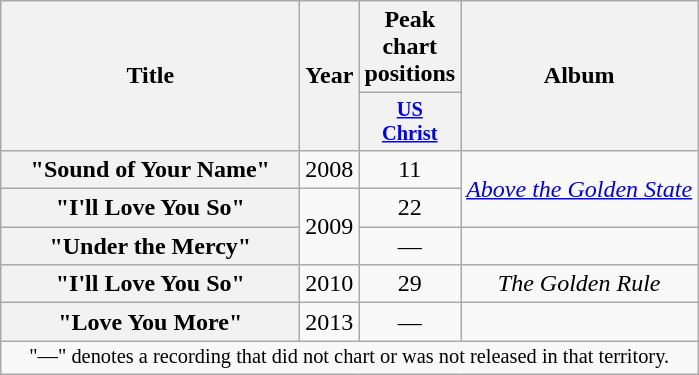<table class="wikitable plainrowheaders" style="text-align:center;">
<tr>
<th rowspan="2" scope="col" style="width:12em;">Title</th>
<th rowspan="2">Year</th>
<th>Peak chart positions</th>
<th rowspan="2">Album</th>
</tr>
<tr>
<th scope="col" style="width:3em;font-size:85%;"><a href='#'>US</a><br><a href='#'>Christ</a></th>
</tr>
<tr>
<th scope="row">"Sound of Your Name"</th>
<td>2008</td>
<td>11</td>
<td rowspan="2"><em><a href='#'>Above the Golden State</a></em></td>
</tr>
<tr>
<th scope="row">"I'll Love You So"</th>
<td rowspan="2">2009</td>
<td>22</td>
</tr>
<tr>
<th scope="row">"Under the Mercy"</th>
<td>—</td>
<td></td>
</tr>
<tr>
<th scope="row">"I'll Love You So"</th>
<td>2010</td>
<td>29</td>
<td><em>The Golden Rule</em></td>
</tr>
<tr>
<th scope="row">"Love You More"</th>
<td>2013</td>
<td>—</td>
<td></td>
</tr>
<tr>
<td colspan="10" style="font-size:85%">"—" denotes a recording that did not chart or was not released in that territory.</td>
</tr>
</table>
